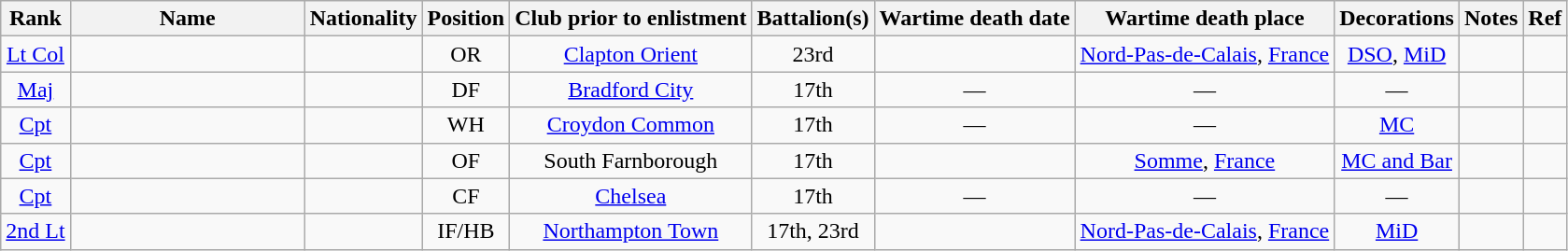<table style="text-align: center;" class="wikitable sortable">
<tr>
<th>Rank</th>
<th style="width:10em">Name</th>
<th>Nationality</th>
<th>Position</th>
<th>Club prior to enlistment</th>
<th>Battalion(s)</th>
<th>Wartime death date</th>
<th>Wartime death place</th>
<th>Decorations</th>
<th>Notes</th>
<th>Ref</th>
</tr>
<tr>
<td><a href='#'>Lt Col</a></td>
<td style="text-align:left;"></td>
<td style="text-align:left;"></td>
<td>OR</td>
<td><a href='#'>Clapton Orient</a></td>
<td>23rd</td>
<td></td>
<td><a href='#'>Nord-Pas-de-Calais</a>, <a href='#'>France</a></td>
<td><a href='#'>DSO</a>, <a href='#'>MiD</a></td>
<td></td>
<td></td>
</tr>
<tr>
<td><a href='#'>Maj</a></td>
<td style="text-align:left;"><strong></strong></td>
<td style="text-align:left;"></td>
<td>DF</td>
<td><a href='#'>Bradford City</a></td>
<td>17th</td>
<td>—</td>
<td>—</td>
<td>—</td>
<td></td>
<td></td>
</tr>
<tr>
<td><a href='#'>Cpt</a></td>
<td style="text-align:left;"></td>
<td style="text-align:left;"></td>
<td>WH</td>
<td><a href='#'>Croydon Common</a></td>
<td>17th</td>
<td>—</td>
<td>—</td>
<td><a href='#'>MC</a></td>
<td></td>
<td></td>
</tr>
<tr>
<td><a href='#'>Cpt</a></td>
<td style="text-align:left;"></td>
<td style="text-align:left;"></td>
<td>OF</td>
<td>South Farnborough</td>
<td>17th</td>
<td></td>
<td><a href='#'>Somme</a>, <a href='#'>France</a></td>
<td><a href='#'>MC and Bar</a></td>
<td></td>
<td></td>
</tr>
<tr>
<td><a href='#'>Cpt</a></td>
<td style="text-align:left;"><strong></strong></td>
<td style="text-align:left;"></td>
<td>CF</td>
<td><a href='#'>Chelsea</a></td>
<td>17th</td>
<td>—</td>
<td>—</td>
<td>—</td>
<td></td>
<td></td>
</tr>
<tr>
<td><a href='#'>2nd Lt</a></td>
<td style="text-align:left;"></td>
<td style="text-align:left;"></td>
<td>IF/HB</td>
<td><a href='#'>Northampton Town</a></td>
<td>17th, 23rd</td>
<td></td>
<td><a href='#'>Nord-Pas-de-Calais</a>, <a href='#'>France</a></td>
<td><a href='#'>MiD</a></td>
<td></td>
<td></td>
</tr>
</table>
